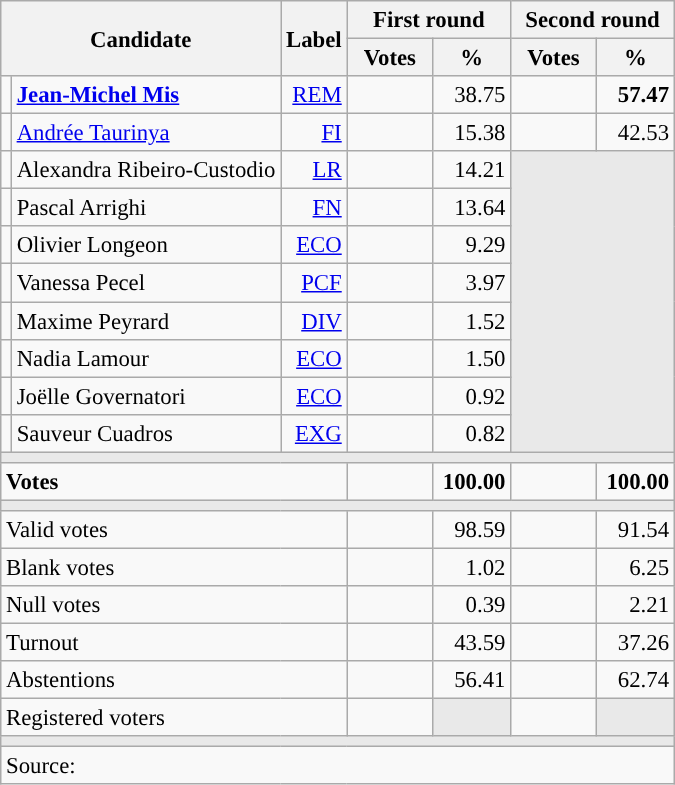<table class="wikitable" style="text-align:right;font-size:95%;">
<tr>
<th rowspan="2" colspan="2">Candidate</th>
<th rowspan="2">Label</th>
<th colspan="2">First round</th>
<th colspan="2">Second round</th>
</tr>
<tr>
<th style="width:50px;">Votes</th>
<th style="width:45px;">%</th>
<th style="width:50px;">Votes</th>
<th style="width:45px;">%</th>
</tr>
<tr>
<td style="color:inherit;background:"></td>
<td style="text-align:left;"><strong><a href='#'>Jean-Michel Mis</a></strong></td>
<td><a href='#'>REM</a></td>
<td></td>
<td>38.75</td>
<td><strong></strong></td>
<td><strong>57.47</strong></td>
</tr>
<tr>
<td style="color:inherit;background:"></td>
<td style="text-align:left;"><a href='#'>Andrée Taurinya</a></td>
<td><a href='#'>FI</a></td>
<td></td>
<td>15.38</td>
<td></td>
<td>42.53</td>
</tr>
<tr>
<td style="color:inherit;background:"></td>
<td style="text-align:left;">Alexandra Ribeiro-Custodio</td>
<td><a href='#'>LR</a></td>
<td></td>
<td>14.21</td>
<td colspan="2" rowspan="8" style="background:#E9E9E9;"></td>
</tr>
<tr>
<td style="color:inherit;background:"></td>
<td style="text-align:left;">Pascal Arrighi</td>
<td><a href='#'>FN</a></td>
<td></td>
<td>13.64</td>
</tr>
<tr>
<td style="color:inherit;background:"></td>
<td style="text-align:left;">Olivier Longeon</td>
<td><a href='#'>ECO</a></td>
<td></td>
<td>9.29</td>
</tr>
<tr>
<td style="color:inherit;background:"></td>
<td style="text-align:left;">Vanessa Pecel</td>
<td><a href='#'>PCF</a></td>
<td></td>
<td>3.97</td>
</tr>
<tr>
<td style="color:inherit;background:"></td>
<td style="text-align:left;">Maxime Peyrard</td>
<td><a href='#'>DIV</a></td>
<td></td>
<td>1.52</td>
</tr>
<tr>
<td style="color:inherit;background:"></td>
<td style="text-align:left;">Nadia Lamour</td>
<td><a href='#'>ECO</a></td>
<td></td>
<td>1.50</td>
</tr>
<tr>
<td style="color:inherit;background:"></td>
<td style="text-align:left;">Joëlle Governatori</td>
<td><a href='#'>ECO</a></td>
<td></td>
<td>0.92</td>
</tr>
<tr>
<td style="color:inherit;background:"></td>
<td style="text-align:left;">Sauveur Cuadros</td>
<td><a href='#'>EXG</a></td>
<td></td>
<td>0.82</td>
</tr>
<tr>
<td colspan="7" style="background:#E9E9E9;"></td>
</tr>
<tr style="font-weight:bold;">
<td colspan="3" style="text-align:left;">Votes</td>
<td></td>
<td>100.00</td>
<td></td>
<td>100.00</td>
</tr>
<tr>
<td colspan="7" style="background:#E9E9E9;"></td>
</tr>
<tr>
<td colspan="3" style="text-align:left;">Valid votes</td>
<td></td>
<td>98.59</td>
<td></td>
<td>91.54</td>
</tr>
<tr>
<td colspan="3" style="text-align:left;">Blank votes</td>
<td></td>
<td>1.02</td>
<td></td>
<td>6.25</td>
</tr>
<tr>
<td colspan="3" style="text-align:left;">Null votes</td>
<td></td>
<td>0.39</td>
<td></td>
<td>2.21</td>
</tr>
<tr>
<td colspan="3" style="text-align:left;">Turnout</td>
<td></td>
<td>43.59</td>
<td></td>
<td>37.26</td>
</tr>
<tr>
<td colspan="3" style="text-align:left;">Abstentions</td>
<td></td>
<td>56.41</td>
<td></td>
<td>62.74</td>
</tr>
<tr>
<td colspan="3" style="text-align:left;">Registered voters</td>
<td></td>
<td style="color:inherit;background:#E9E9E9;"></td>
<td></td>
<td style="color:inherit;background:#E9E9E9;"></td>
</tr>
<tr>
<td colspan="7" style="background:#E9E9E9;"></td>
</tr>
<tr>
<td colspan="7" style="text-align:left;">Source: </td>
</tr>
</table>
